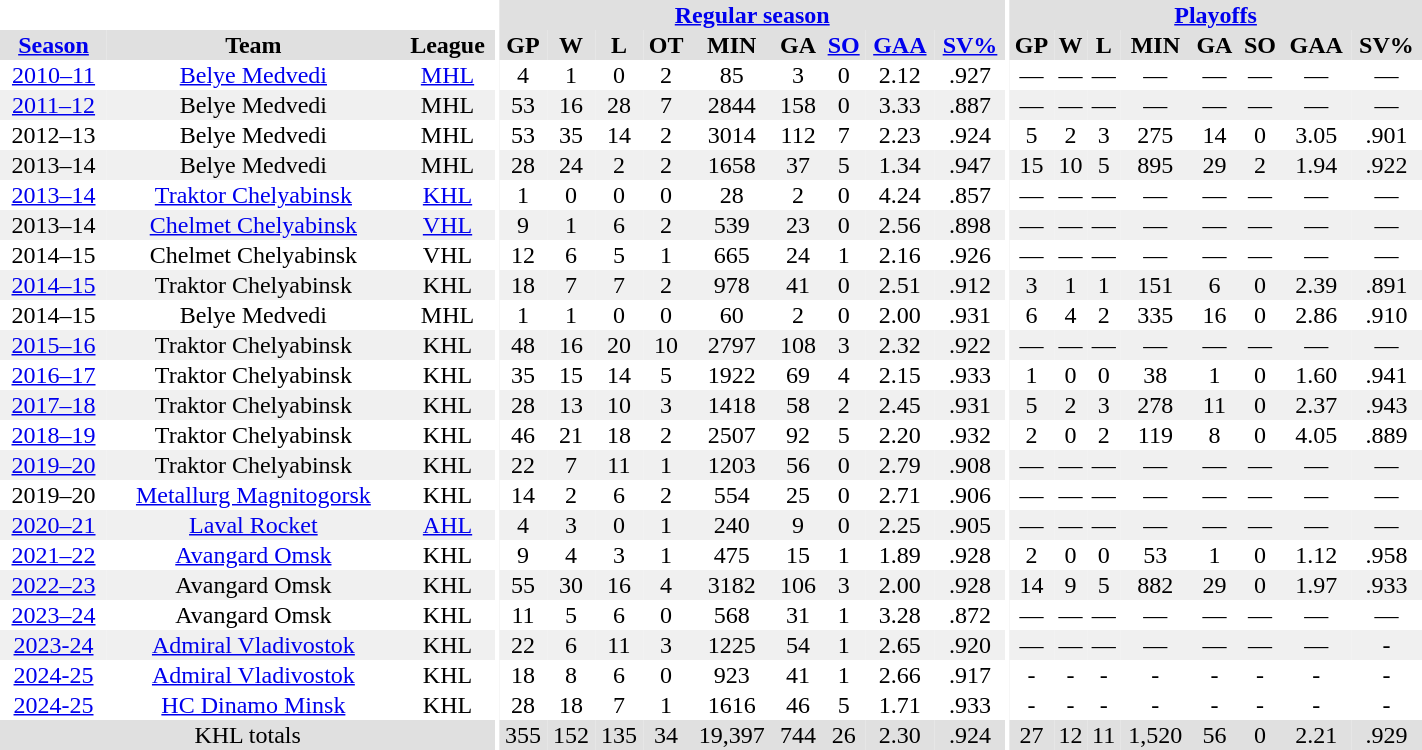<table border="0" cellpadding="1" cellspacing="0" style="text-align:center; width:75%;">
<tr bgcolor="#e0e0e0">
<th colspan="3" bgcolor="#ffffff"></th>
<th rowspan="99" bgcolor="#ffffff"></th>
<th colspan="9" bgcolor="#e0e0e0"><a href='#'>Regular season</a></th>
<th rowspan="99" bgcolor="#ffffff"></th>
<th colspan="8" bgcolor="#e0e0e0"><a href='#'>Playoffs</a></th>
</tr>
<tr bgcolor="#e0e0e0">
<th><a href='#'>Season</a></th>
<th>Team</th>
<th>League</th>
<th>GP</th>
<th>W</th>
<th>L</th>
<th>OT</th>
<th>MIN</th>
<th>GA</th>
<th><a href='#'>SO</a></th>
<th><a href='#'>GAA</a></th>
<th><a href='#'>SV%</a></th>
<th>GP</th>
<th>W</th>
<th>L</th>
<th>MIN</th>
<th>GA</th>
<th>SO</th>
<th>GAA</th>
<th>SV%</th>
</tr>
<tr>
<td><a href='#'>2010–11</a></td>
<td><a href='#'>Belye Medvedi</a></td>
<td><a href='#'>MHL</a></td>
<td>4</td>
<td>1</td>
<td>0</td>
<td>2</td>
<td>85</td>
<td>3</td>
<td>0</td>
<td>2.12</td>
<td>.927</td>
<td>—</td>
<td>—</td>
<td>—</td>
<td>—</td>
<td>—</td>
<td>—</td>
<td>—</td>
<td>—</td>
</tr>
<tr bgcolor="#f0f0f0">
<td><a href='#'>2011–12</a></td>
<td>Belye Medvedi</td>
<td>MHL</td>
<td>53</td>
<td>16</td>
<td>28</td>
<td>7</td>
<td>2844</td>
<td>158</td>
<td>0</td>
<td>3.33</td>
<td>.887</td>
<td>—</td>
<td>—</td>
<td>—</td>
<td>—</td>
<td>—</td>
<td>—</td>
<td>—</td>
<td>—</td>
</tr>
<tr>
<td>2012–13</td>
<td>Belye Medvedi</td>
<td>MHL</td>
<td>53</td>
<td>35</td>
<td>14</td>
<td>2</td>
<td>3014</td>
<td>112</td>
<td>7</td>
<td>2.23</td>
<td>.924</td>
<td>5</td>
<td>2</td>
<td>3</td>
<td>275</td>
<td>14</td>
<td>0</td>
<td>3.05</td>
<td>.901</td>
</tr>
<tr bgcolor="#f0f0f0">
<td>2013–14</td>
<td>Belye Medvedi</td>
<td>MHL</td>
<td>28</td>
<td>24</td>
<td>2</td>
<td>2</td>
<td>1658</td>
<td>37</td>
<td>5</td>
<td>1.34</td>
<td>.947</td>
<td>15</td>
<td>10</td>
<td>5</td>
<td>895</td>
<td>29</td>
<td>2</td>
<td>1.94</td>
<td>.922</td>
</tr>
<tr>
<td><a href='#'>2013–14</a></td>
<td><a href='#'>Traktor Chelyabinsk</a></td>
<td><a href='#'>KHL</a></td>
<td>1</td>
<td>0</td>
<td>0</td>
<td>0</td>
<td>28</td>
<td>2</td>
<td>0</td>
<td>4.24</td>
<td>.857</td>
<td>—</td>
<td>—</td>
<td>—</td>
<td>—</td>
<td>—</td>
<td>—</td>
<td>—</td>
<td>—</td>
</tr>
<tr bgcolor="#f0f0f0">
<td>2013–14</td>
<td><a href='#'>Chelmet Chelyabinsk</a></td>
<td><a href='#'>VHL</a></td>
<td>9</td>
<td>1</td>
<td>6</td>
<td>2</td>
<td>539</td>
<td>23</td>
<td>0</td>
<td>2.56</td>
<td>.898</td>
<td>—</td>
<td>—</td>
<td>—</td>
<td>—</td>
<td>—</td>
<td>—</td>
<td>—</td>
<td>—</td>
</tr>
<tr>
<td>2014–15</td>
<td>Chelmet Chelyabinsk</td>
<td>VHL</td>
<td>12</td>
<td>6</td>
<td>5</td>
<td>1</td>
<td>665</td>
<td>24</td>
<td>1</td>
<td>2.16</td>
<td>.926</td>
<td>—</td>
<td>—</td>
<td>—</td>
<td>—</td>
<td>—</td>
<td>—</td>
<td>—</td>
<td>—</td>
</tr>
<tr bgcolor="#f0f0f0">
<td><a href='#'>2014–15</a></td>
<td>Traktor Chelyabinsk</td>
<td>KHL</td>
<td>18</td>
<td>7</td>
<td>7</td>
<td>2</td>
<td>978</td>
<td>41</td>
<td>0</td>
<td>2.51</td>
<td>.912</td>
<td>3</td>
<td>1</td>
<td>1</td>
<td>151</td>
<td>6</td>
<td>0</td>
<td>2.39</td>
<td>.891</td>
</tr>
<tr>
<td>2014–15</td>
<td>Belye Medvedi</td>
<td>MHL</td>
<td>1</td>
<td>1</td>
<td>0</td>
<td>0</td>
<td>60</td>
<td>2</td>
<td>0</td>
<td>2.00</td>
<td>.931</td>
<td>6</td>
<td>4</td>
<td>2</td>
<td>335</td>
<td>16</td>
<td>0</td>
<td>2.86</td>
<td>.910</td>
</tr>
<tr bgcolor="#f0f0f0">
<td><a href='#'>2015–16</a></td>
<td>Traktor Chelyabinsk</td>
<td>KHL</td>
<td>48</td>
<td>16</td>
<td>20</td>
<td>10</td>
<td>2797</td>
<td>108</td>
<td>3</td>
<td>2.32</td>
<td>.922</td>
<td>—</td>
<td>—</td>
<td>—</td>
<td>—</td>
<td>—</td>
<td>—</td>
<td>—</td>
<td>—</td>
</tr>
<tr>
<td><a href='#'>2016–17</a></td>
<td>Traktor Chelyabinsk</td>
<td>KHL</td>
<td>35</td>
<td>15</td>
<td>14</td>
<td>5</td>
<td>1922</td>
<td>69</td>
<td>4</td>
<td>2.15</td>
<td>.933</td>
<td>1</td>
<td>0</td>
<td>0</td>
<td>38</td>
<td>1</td>
<td>0</td>
<td>1.60</td>
<td>.941</td>
</tr>
<tr bgcolor="#f0f0f0">
<td><a href='#'>2017–18</a></td>
<td>Traktor Chelyabinsk</td>
<td>KHL</td>
<td>28</td>
<td>13</td>
<td>10</td>
<td>3</td>
<td>1418</td>
<td>58</td>
<td>2</td>
<td>2.45</td>
<td>.931</td>
<td>5</td>
<td>2</td>
<td>3</td>
<td>278</td>
<td>11</td>
<td>0</td>
<td>2.37</td>
<td>.943</td>
</tr>
<tr>
<td><a href='#'>2018–19</a></td>
<td>Traktor Chelyabinsk</td>
<td>KHL</td>
<td>46</td>
<td>21</td>
<td>18</td>
<td>2</td>
<td>2507</td>
<td>92</td>
<td>5</td>
<td>2.20</td>
<td>.932</td>
<td>2</td>
<td>0</td>
<td>2</td>
<td>119</td>
<td>8</td>
<td>0</td>
<td>4.05</td>
<td>.889</td>
</tr>
<tr bgcolor="#f0f0f0">
<td><a href='#'>2019–20</a></td>
<td>Traktor Chelyabinsk</td>
<td>KHL</td>
<td>22</td>
<td>7</td>
<td>11</td>
<td>1</td>
<td>1203</td>
<td>56</td>
<td>0</td>
<td>2.79</td>
<td>.908</td>
<td>—</td>
<td>—</td>
<td>—</td>
<td>—</td>
<td>—</td>
<td>—</td>
<td>—</td>
<td>—</td>
</tr>
<tr>
<td>2019–20</td>
<td><a href='#'>Metallurg Magnitogorsk</a></td>
<td>KHL</td>
<td>14</td>
<td>2</td>
<td>6</td>
<td>2</td>
<td>554</td>
<td>25</td>
<td>0</td>
<td>2.71</td>
<td>.906</td>
<td>—</td>
<td>—</td>
<td>—</td>
<td>—</td>
<td>—</td>
<td>—</td>
<td>—</td>
<td>—</td>
</tr>
<tr bgcolor="#f0f0f0">
<td><a href='#'>2020–21</a></td>
<td><a href='#'>Laval Rocket</a></td>
<td><a href='#'>AHL</a></td>
<td>4</td>
<td>3</td>
<td>0</td>
<td>1</td>
<td>240</td>
<td>9</td>
<td>0</td>
<td>2.25</td>
<td>.905</td>
<td>—</td>
<td>—</td>
<td>—</td>
<td>—</td>
<td>—</td>
<td>—</td>
<td>—</td>
<td>—</td>
</tr>
<tr>
<td><a href='#'>2021–22</a></td>
<td><a href='#'>Avangard Omsk</a></td>
<td>KHL</td>
<td>9</td>
<td>4</td>
<td>3</td>
<td>1</td>
<td>475</td>
<td>15</td>
<td>1</td>
<td>1.89</td>
<td>.928</td>
<td>2</td>
<td>0</td>
<td>0</td>
<td>53</td>
<td>1</td>
<td>0</td>
<td>1.12</td>
<td>.958</td>
</tr>
<tr bgcolor="#f0f0f0">
<td><a href='#'>2022–23</a></td>
<td>Avangard Omsk</td>
<td>KHL</td>
<td>55</td>
<td>30</td>
<td>16</td>
<td>4</td>
<td>3182</td>
<td>106</td>
<td>3</td>
<td>2.00</td>
<td>.928</td>
<td>14</td>
<td>9</td>
<td>5</td>
<td>882</td>
<td>29</td>
<td>0</td>
<td>1.97</td>
<td>.933</td>
</tr>
<tr>
<td><a href='#'>2023–24</a></td>
<td>Avangard Omsk</td>
<td>KHL</td>
<td>11</td>
<td>5</td>
<td>6</td>
<td>0</td>
<td>568</td>
<td>31</td>
<td>1</td>
<td>3.28</td>
<td>.872</td>
<td>—</td>
<td>—</td>
<td>—</td>
<td>—</td>
<td>—</td>
<td>—</td>
<td>—</td>
<td>—</td>
</tr>
<tr bgcolor="#f0f0f0">
<td><a href='#'>2023-24</a></td>
<td><a href='#'>Admiral Vladivostok</a></td>
<td>KHL</td>
<td>22</td>
<td>6</td>
<td>11</td>
<td>3</td>
<td>1225</td>
<td>54</td>
<td>1</td>
<td>2.65</td>
<td>.920</td>
<td>—</td>
<td>—</td>
<td>—</td>
<td>—</td>
<td>—</td>
<td>—</td>
<td>—</td>
<td>-</td>
</tr>
<tr>
<td><a href='#'>2024-25</a></td>
<td><a href='#'>Admiral Vladivostok</a></td>
<td>KHL</td>
<td>18</td>
<td>8</td>
<td>6</td>
<td>0</td>
<td>923</td>
<td>41</td>
<td>1</td>
<td>2.66</td>
<td>.917</td>
<td>-</td>
<td>-</td>
<td>-</td>
<td>-</td>
<td>-</td>
<td>-</td>
<td>-</td>
<td>-</td>
</tr>
<tr>
<td><a href='#'>2024-25</a></td>
<td><a href='#'>HC Dinamo Minsk</a></td>
<td>KHL</td>
<td>28</td>
<td>18</td>
<td>7</td>
<td>1</td>
<td>1616</td>
<td>46</td>
<td>5</td>
<td>1.71</td>
<td>.933</td>
<td>-</td>
<td>-</td>
<td>-</td>
<td>-</td>
<td>-</td>
<td>-</td>
<td>-</td>
<td>-</td>
</tr>
<tr>
</tr>
<tr bgcolor="#e0e0e0">
<td colspan="3">KHL totals</td>
<td>355</td>
<td>152</td>
<td>135</td>
<td>34</td>
<td>19,397</td>
<td>744</td>
<td>26</td>
<td>2.30</td>
<td>.924</td>
<td>27</td>
<td>12</td>
<td>11</td>
<td>1,520</td>
<td>56</td>
<td>0</td>
<td>2.21</td>
<td>.929</td>
</tr>
</table>
